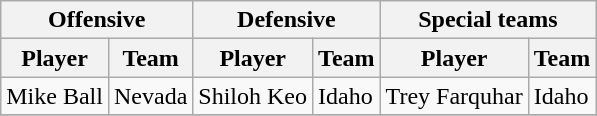<table class="wikitable" border="1">
<tr>
<th colspan="2">Offensive</th>
<th colspan="2">Defensive</th>
<th colspan="2">Special teams</th>
</tr>
<tr>
<th>Player</th>
<th>Team</th>
<th>Player</th>
<th>Team</th>
<th>Player</th>
<th>Team</th>
</tr>
<tr>
<td>Mike Ball</td>
<td>Nevada</td>
<td>Shiloh Keo</td>
<td>Idaho</td>
<td>Trey Farquhar</td>
<td>Idaho</td>
</tr>
<tr>
</tr>
</table>
